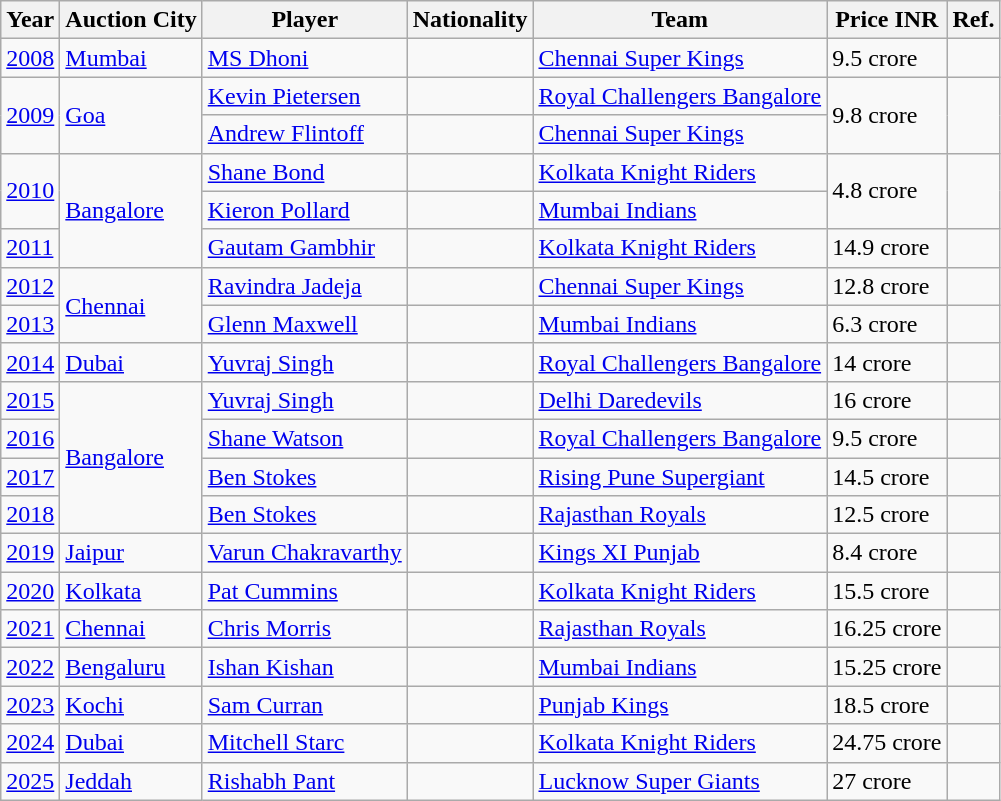<table class="wikitable sortable">
<tr>
<th>Year</th>
<th>Auction City</th>
<th>Player</th>
<th>Nationality</th>
<th>Team</th>
<th>Price INR</th>
<th>Ref.</th>
</tr>
<tr>
<td><a href='#'>2008</a></td>
<td><a href='#'>Mumbai</a></td>
<td><a href='#'>MS Dhoni</a></td>
<td></td>
<td><a href='#'>Chennai Super Kings</a></td>
<td>9.5 crore</td>
<td></td>
</tr>
<tr>
<td rowspan=2><a href='#'>2009</a></td>
<td rowspan=2><a href='#'>Goa</a></td>
<td><a href='#'>Kevin Pietersen</a></td>
<td></td>
<td><a href='#'>Royal Challengers Bangalore</a></td>
<td rowspan=2>9.8 crore</td>
<td rowspan=2></td>
</tr>
<tr>
<td><a href='#'>Andrew Flintoff</a></td>
<td></td>
<td><a href='#'>Chennai Super Kings</a></td>
</tr>
<tr>
<td rowspan=2><a href='#'>2010</a></td>
<td rowspan=3><a href='#'>Bangalore</a></td>
<td><a href='#'>Shane Bond</a></td>
<td></td>
<td><a href='#'>Kolkata Knight Riders</a></td>
<td rowspan=2>4.8 crore</td>
<td rowspan=2></td>
</tr>
<tr>
<td><a href='#'>Kieron Pollard</a></td>
<td></td>
<td><a href='#'>Mumbai Indians</a></td>
</tr>
<tr>
<td><a href='#'>2011</a></td>
<td><a href='#'>Gautam Gambhir</a></td>
<td></td>
<td><a href='#'>Kolkata Knight Riders</a></td>
<td>14.9 crore</td>
<td></td>
</tr>
<tr>
<td><a href='#'>2012</a></td>
<td rowspan=2><a href='#'>Chennai</a></td>
<td><a href='#'>Ravindra Jadeja</a></td>
<td></td>
<td><a href='#'>Chennai Super Kings</a></td>
<td>12.8 crore</td>
<td></td>
</tr>
<tr>
<td><a href='#'>2013</a></td>
<td><a href='#'>Glenn Maxwell</a></td>
<td></td>
<td><a href='#'>Mumbai Indians</a></td>
<td>6.3 crore</td>
<td></td>
</tr>
<tr>
<td><a href='#'>2014</a></td>
<td><a href='#'>Dubai</a></td>
<td><a href='#'>Yuvraj Singh</a></td>
<td></td>
<td><a href='#'>Royal Challengers Bangalore</a></td>
<td>14 crore</td>
<td></td>
</tr>
<tr>
<td><a href='#'>2015</a></td>
<td rowspan=4><a href='#'>Bangalore</a></td>
<td><a href='#'>Yuvraj Singh</a></td>
<td></td>
<td><a href='#'>Delhi Daredevils</a></td>
<td>16 crore</td>
<td></td>
</tr>
<tr>
<td><a href='#'>2016</a></td>
<td><a href='#'>Shane Watson</a></td>
<td></td>
<td><a href='#'>Royal Challengers Bangalore</a></td>
<td>9.5 crore</td>
<td></td>
</tr>
<tr>
<td><a href='#'>2017</a></td>
<td><a href='#'>Ben Stokes</a></td>
<td></td>
<td><a href='#'>Rising Pune Supergiant</a></td>
<td>14.5 crore</td>
<td></td>
</tr>
<tr>
<td><a href='#'>2018</a></td>
<td><a href='#'>Ben Stokes</a></td>
<td></td>
<td><a href='#'>Rajasthan Royals</a></td>
<td>12.5 crore</td>
<td></td>
</tr>
<tr>
<td><a href='#'>2019</a></td>
<td><a href='#'>Jaipur</a></td>
<td><a href='#'>Varun Chakravarthy</a></td>
<td></td>
<td><a href='#'>Kings XI Punjab</a></td>
<td>8.4 crore</td>
<td></td>
</tr>
<tr>
<td><a href='#'>2020</a></td>
<td><a href='#'>Kolkata</a></td>
<td><a href='#'>Pat Cummins</a></td>
<td></td>
<td><a href='#'>Kolkata Knight Riders</a></td>
<td>15.5 crore</td>
<td></td>
</tr>
<tr>
<td><a href='#'>2021</a></td>
<td><a href='#'>Chennai</a></td>
<td><a href='#'>Chris Morris</a></td>
<td></td>
<td><a href='#'>Rajasthan Royals</a></td>
<td>16.25 crore</td>
<td></td>
</tr>
<tr>
<td><a href='#'>2022</a></td>
<td><a href='#'>Bengaluru</a></td>
<td><a href='#'>Ishan Kishan</a></td>
<td></td>
<td><a href='#'>Mumbai Indians</a></td>
<td>15.25 crore</td>
<td></td>
</tr>
<tr>
<td><a href='#'>2023</a></td>
<td><a href='#'>Kochi</a></td>
<td><a href='#'>Sam Curran</a></td>
<td></td>
<td><a href='#'>Punjab Kings</a></td>
<td>18.5 crore</td>
<td></td>
</tr>
<tr>
<td><a href='#'>2024</a></td>
<td><a href='#'>Dubai</a></td>
<td><a href='#'>Mitchell Starc</a></td>
<td></td>
<td><a href='#'>Kolkata Knight Riders</a></td>
<td>24.75 crore</td>
<td></td>
</tr>
<tr>
<td><a href='#'>2025</a></td>
<td><a href='#'>Jeddah</a></td>
<td><a href='#'>Rishabh Pant</a></td>
<td></td>
<td><a href='#'>Lucknow Super Giants</a></td>
<td>27 crore</td>
<td></td>
</tr>
</table>
